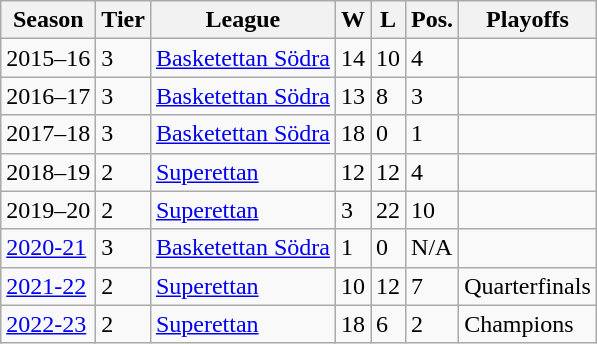<table class="wikitable">
<tr>
<th>Season</th>
<th>Tier</th>
<th>League</th>
<th>W</th>
<th>L</th>
<th>Pos.</th>
<th>Playoffs</th>
</tr>
<tr>
<td>2015–16</td>
<td>3</td>
<td><a href='#'>Basketettan Södra</a></td>
<td>14</td>
<td>10</td>
<td>4</td>
<td></td>
</tr>
<tr>
<td>2016–17</td>
<td>3</td>
<td><a href='#'>Basketettan Södra</a></td>
<td>13</td>
<td>8</td>
<td>3</td>
<td></td>
</tr>
<tr>
<td>2017–18</td>
<td>3</td>
<td><a href='#'>Basketettan Södra</a></td>
<td>18</td>
<td>0</td>
<td>1</td>
<td></td>
</tr>
<tr>
<td>2018–19</td>
<td>2</td>
<td><a href='#'>Superettan</a></td>
<td>12</td>
<td>12</td>
<td>4</td>
<td></td>
</tr>
<tr>
<td>2019–20</td>
<td>2</td>
<td><a href='#'>Superettan</a></td>
<td>3</td>
<td>22</td>
<td>10</td>
<td></td>
</tr>
<tr>
<td><a href='#'>2020-21</a></td>
<td>3</td>
<td><a href='#'>Basketettan Södra</a></td>
<td>1</td>
<td>0</td>
<td>N/A</td>
<td></td>
</tr>
<tr>
<td><a href='#'>2021-22</a></td>
<td>2</td>
<td><a href='#'>Superettan</a></td>
<td>10</td>
<td>12</td>
<td>7</td>
<td>Quarterfinals</td>
</tr>
<tr>
<td><a href='#'>2022-23</a></td>
<td>2</td>
<td><a href='#'>Superettan</a></td>
<td>18</td>
<td>6</td>
<td>2</td>
<td>Champions</td>
</tr>
</table>
